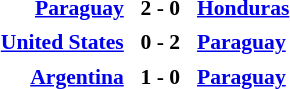<table cellpadding=2 style=font-size:90% align=center>
<tr>
<td width=40% align=right><strong><a href='#'>Paraguay</a></strong></td>
<td align=center><strong>2 - 0</strong></td>
<td><strong><a href='#'>Honduras</a></strong></td>
</tr>
<tr>
<td width=40% align=right><strong><a href='#'>United States</a></strong></td>
<td align=center><strong>0 - 2</strong></td>
<td><strong><a href='#'>Paraguay</a></strong></td>
</tr>
<tr>
<td width=40% align=right><strong><a href='#'>Argentina</a></strong></td>
<td align=center><strong>1 - 0</strong></td>
<td><strong><a href='#'>Paraguay</a></strong></td>
</tr>
</table>
